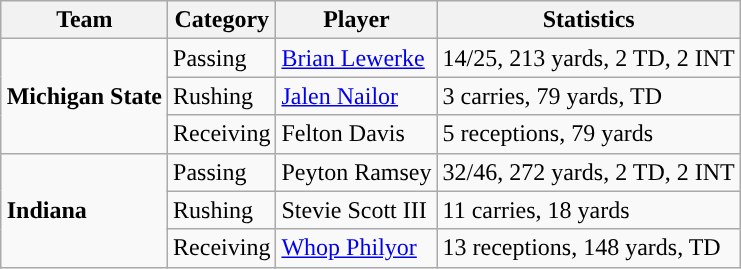<table class="wikitable" style="float: right;">
<tr>
<th>Team</th>
<th>Category</th>
<th>Player</th>
<th>Statistics</th>
</tr>
<tr>
<td rowspan=3><strong>Michigan State</strong></td>
<td>Passing</td>
<td><a href='#'>Brian Lewerke</a></td>
<td>14/25, 213 yards, 2 TD, 2 INT</td>
</tr>
<tr>
<td>Rushing</td>
<td><a href='#'>Jalen Nailor</a></td>
<td>3 carries, 79 yards, TD</td>
</tr>
<tr>
<td>Receiving</td>
<td>Felton Davis</td>
<td>5 receptions, 79 yards</td>
</tr>
<tr>
<td rowspan=3><strong>Indiana</strong></td>
<td>Passing</td>
<td>Peyton Ramsey</td>
<td>32/46, 272 yards, 2 TD, 2 INT</td>
</tr>
<tr>
<td>Rushing</td>
<td>Stevie Scott III</td>
<td>11 carries, 18 yards</td>
</tr>
<tr>
<td>Receiving</td>
<td><a href='#'>Whop Philyor</a></td>
<td>13 receptions, 148 yards, TD</td>
</tr>
</table>
